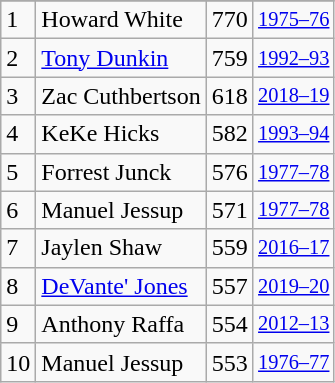<table class="wikitable">
<tr>
</tr>
<tr>
<td>1</td>
<td>Howard White</td>
<td>770</td>
<td style="font-size:85%;"><a href='#'>1975–76</a></td>
</tr>
<tr>
<td>2</td>
<td><a href='#'>Tony Dunkin</a></td>
<td>759</td>
<td style="font-size:85%;"><a href='#'>1992–93</a></td>
</tr>
<tr>
<td>3</td>
<td>Zac Cuthbertson</td>
<td>618</td>
<td style="font-size:85%;"><a href='#'>2018–19</a></td>
</tr>
<tr>
<td>4</td>
<td>KeKe Hicks</td>
<td>582</td>
<td style="font-size:85%;"><a href='#'>1993–94</a></td>
</tr>
<tr>
<td>5</td>
<td>Forrest Junck</td>
<td>576</td>
<td style="font-size:85%;"><a href='#'>1977–78</a></td>
</tr>
<tr>
<td>6</td>
<td>Manuel Jessup</td>
<td>571</td>
<td style="font-size:85%;"><a href='#'>1977–78</a></td>
</tr>
<tr>
<td>7</td>
<td>Jaylen Shaw</td>
<td>559</td>
<td style="font-size:85%;"><a href='#'>2016–17</a></td>
</tr>
<tr>
<td>8</td>
<td><a href='#'>DeVante' Jones</a></td>
<td>557</td>
<td style="font-size:85%;"><a href='#'>2019–20</a></td>
</tr>
<tr>
<td>9</td>
<td>Anthony Raffa</td>
<td>554</td>
<td style="font-size:85%;"><a href='#'>2012–13</a></td>
</tr>
<tr>
<td>10</td>
<td>Manuel Jessup</td>
<td>553</td>
<td style="font-size:85%;"><a href='#'>1976–77</a></td>
</tr>
</table>
